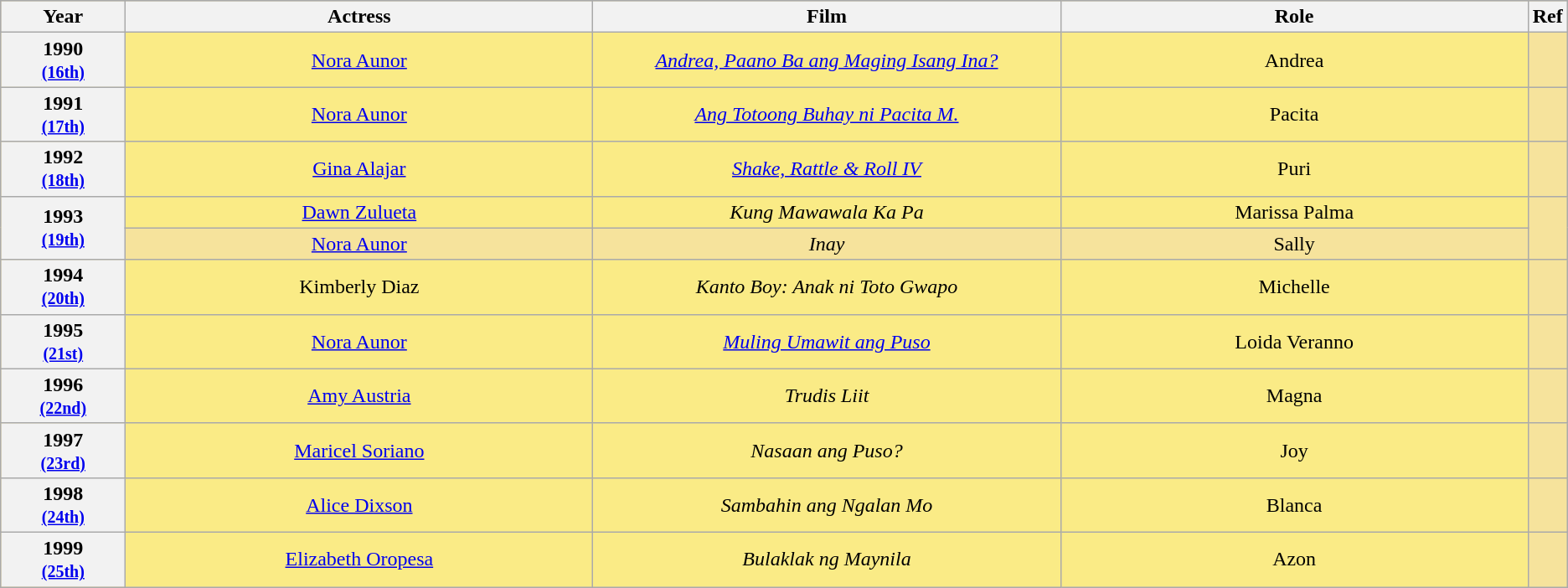<table class="wikitable" rowspan="2" style="text-align:center; background: #f6e39c">
<tr style="background:#bebebe;">
<th scope="col" style="width:8%;">Year</th>
<th scope="col" style="width:30%;">Actress</th>
<th scope="col" style="width:30%;">Film</th>
<th scope="col" style="width:30%;">Role</th>
<th scope="col" style="width:2%;">Ref</th>
</tr>
<tr>
<th scope="row" style="text-align:center">1990 <br><small><a href='#'>(16th)</a> </small></th>
<td style="background:#FAEB86"><a href='#'>Nora Aunor</a></td>
<td style="background:#FAEB86"><em><a href='#'>Andrea, Paano Ba ang Maging Isang Ina?</a></em></td>
<td style="background:#FAEB86">Andrea</td>
<td></td>
</tr>
<tr>
<th scope="row" style="text-align:center">1991 <br><small><a href='#'>(17th)</a> </small></th>
<td style="background:#FAEB86"><a href='#'>Nora Aunor</a></td>
<td style="background:#FAEB86"><em><a href='#'>Ang Totoong Buhay ni Pacita M.</a></em></td>
<td style="background:#FAEB86">Pacita</td>
<td></td>
</tr>
<tr>
<th scope="row" style="text-align:center">1992 <br><small><a href='#'>(18th)</a> </small></th>
<td style="background:#FAEB86"><a href='#'>Gina Alajar</a></td>
<td style="background:#FAEB86"><em><a href='#'>Shake, Rattle & Roll IV</a></em></td>
<td style="background:#FAEB86">Puri</td>
<td></td>
</tr>
<tr>
<th scope="row" style="text-align:center" rowspan=2>1993 <br><small><a href='#'>(19th)</a> </small></th>
<td style="background:#FAEB86"><a href='#'>Dawn Zulueta</a></td>
<td style="background:#FAEB86"><em>Kung Mawawala Ka Pa</em></td>
<td style="background:#FAEB86">Marissa Palma</td>
<td rowspan=2></td>
</tr>
<tr>
<td><a href='#'>Nora Aunor</a></td>
<td><em>Inay</em></td>
<td>Sally</td>
</tr>
<tr>
<th scope="row" style="text-align:center">1994 <br><small><a href='#'>(20th)</a> </small></th>
<td style="background:#FAEB86">Kimberly Diaz</td>
<td style="background:#FAEB86"><em>Kanto Boy: Anak ni Toto Gwapo</em></td>
<td style="background:#FAEB86">Michelle</td>
<td></td>
</tr>
<tr>
<th scope="row" style="text-align:center">1995 <br><small><a href='#'>(21st)</a> </small></th>
<td style="background:#FAEB86"><a href='#'>Nora Aunor</a></td>
<td style="background:#FAEB86"><em><a href='#'>Muling Umawit ang Puso</a></em></td>
<td style="background:#FAEB86">Loida Veranno</td>
<td></td>
</tr>
<tr>
<th scope="row" style="text-align:center">1996 <br><small><a href='#'>(22nd)</a> </small></th>
<td style="background:#FAEB86"><a href='#'>Amy Austria</a></td>
<td style="background:#FAEB86"><em>Trudis Liit</em></td>
<td style="background:#FAEB86">Magna</td>
<td></td>
</tr>
<tr>
<th scope="row" style="text-align:center">1997 <br><small><a href='#'>(23rd)</a> </small></th>
<td style="background:#FAEB86"><a href='#'>Maricel Soriano</a></td>
<td style="background:#FAEB86"><em>Nasaan ang Puso?</em></td>
<td style="background:#FAEB86">Joy</td>
<td></td>
</tr>
<tr>
<th scope="row" style="text-align:center">1998 <br><small><a href='#'>(24th)</a> </small></th>
<td style="background:#FAEB86"><a href='#'>Alice Dixson</a></td>
<td style="background:#FAEB86"><em>Sambahin ang Ngalan Mo</em></td>
<td style="background:#FAEB86">Blanca</td>
<td></td>
</tr>
<tr>
<th scope="row" style="text-align:center">1999 <br><small><a href='#'>(25th)</a> </small></th>
<td style="background:#FAEB86"><a href='#'>Elizabeth Oropesa</a></td>
<td style="background:#FAEB86"><em>Bulaklak ng Maynila</em></td>
<td style="background:#FAEB86">Azon</td>
<td></td>
</tr>
</table>
